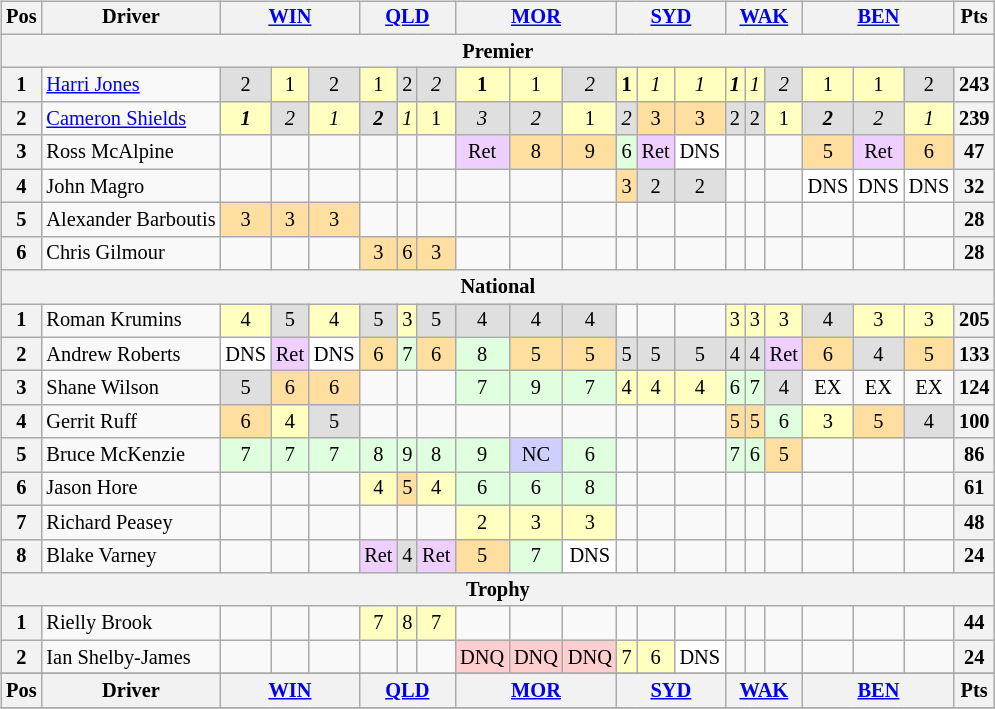<table>
<tr>
<td></td>
<td valign="top"><br><table class="wikitable" style="font-size: 85%; text-align:center">
<tr valign="top">
<th valign="middle">Pos</th>
<th valign="middle">Driver</th>
<th colspan=3><a href='#'>WIN</a></th>
<th colspan=3><a href='#'>QLD</a></th>
<th colspan=3><a href='#'>MOR</a></th>
<th colspan=3><a href='#'>SYD</a></th>
<th colspan=3><a href='#'>WAK</a></th>
<th colspan=3><a href='#'>BEN</a></th>
<th valign="middle">Pts</th>
</tr>
<tr>
<th colspan=24><strong>Premier</strong></th>
</tr>
<tr>
<th>1</th>
<td align=left> <a href='#'>Harri Jones</a></td>
<td style="background:#dfdfdf;">2</td>
<td style="background:#ffffbf;">1</td>
<td style="background:#dfdfdf;">2</td>
<td style="background:#ffffbf;">1</td>
<td style="background:#dfdfdf;">2</td>
<td style="background:#dfdfdf;"><em>2</em></td>
<td style="background:#ffffbf;"><strong>1</strong></td>
<td style="background:#ffffbf;">1</td>
<td style="background:#dfdfdf;"><em>2</em></td>
<td style="background:#ffffbf;"><strong>1</strong></td>
<td style="background:#ffffbf;"><em>1</em></td>
<td style="background:#ffffbf;"><em>1</em></td>
<td style="background:#ffffbf;"><strong><em>1</em></strong></td>
<td style="background:#ffffbf;"><em>1</em></td>
<td style="background:#dfdfdf;"><em>2</em></td>
<td style="background:#ffffbf;">1</td>
<td style="background:#ffffbf;">1</td>
<td style="background:#dfdfdf;">2</td>
<th>243</th>
</tr>
<tr>
<th>2</th>
<td align=left> <a href='#'>Cameron Shields</a></td>
<td style="background:#ffffbf;"><strong><em>1</em></strong></td>
<td style="background:#dfdfdf;"><em>2</em></td>
<td style="background:#ffffbf;"><em>1</em></td>
<td style="background:#dfdfdf;"><strong><em>2</em></strong></td>
<td style="background:#ffffbf;"><em>1</em></td>
<td style="background:#ffffbf;">1</td>
<td style="background:#dfdfdf;"><em>3</em></td>
<td style="background:#dfdfdf;"><em>2</em></td>
<td style="background:#ffffbf;">1</td>
<td style="background:#dfdfdf;"><em>2</em></td>
<td style="background:#ffdf9f;">3</td>
<td style="background:#ffdf9f;">3</td>
<td style="background:#dfdfdf;">2</td>
<td style="background:#dfdfdf;">2</td>
<td style="background:#ffffbf;">1</td>
<td style="background:#dfdfdf;"><strong><em>2</em></strong></td>
<td style="background:#dfdfdf;"><em>2</em></td>
<td style="background:#ffffbf;"><em>1</em></td>
<th>239</th>
</tr>
<tr>
<th>3</th>
<td align=left> Ross McAlpine</td>
<td></td>
<td></td>
<td></td>
<td></td>
<td></td>
<td></td>
<td style="background:#efcfff;">Ret</td>
<td style="background:#ffdf9f;">8</td>
<td style="background:#ffdf9f;">9</td>
<td style="background:#dfffdf;">6</td>
<td style="background:#efcfff;">Ret</td>
<td style="background:#ffffff;">DNS</td>
<td></td>
<td></td>
<td></td>
<td style="background:#ffdf9f;">5</td>
<td style="background:#efcfff;">Ret</td>
<td style="background:#ffdf9f;">6</td>
<th>47</th>
</tr>
<tr>
<th>4</th>
<td align=left> John Magro</td>
<td></td>
<td></td>
<td></td>
<td></td>
<td></td>
<td></td>
<td></td>
<td></td>
<td></td>
<td style="background:#ffdf9f;">3</td>
<td style="background:#dfdfdf;">2</td>
<td style="background:#dfdfdf;">2</td>
<td></td>
<td></td>
<td></td>
<td style="background:#ffffff;">DNS</td>
<td style="background:#ffffff;">DNS</td>
<td style="background:#ffffff;">DNS</td>
<th>32</th>
</tr>
<tr>
<th>5</th>
<td align=left> Alexander Barboutis</td>
<td style="background:#ffdf9f;">3</td>
<td style="background:#ffdf9f;">3</td>
<td style="background:#ffdf9f;">3</td>
<td></td>
<td></td>
<td></td>
<td></td>
<td></td>
<td></td>
<td></td>
<td></td>
<td></td>
<td></td>
<td></td>
<td></td>
<td></td>
<td></td>
<td></td>
<th>28</th>
</tr>
<tr>
<th>6</th>
<td align=left> Chris Gilmour</td>
<td></td>
<td></td>
<td></td>
<td style="background:#ffdf9f;">3</td>
<td style="background:#ffdf9f;">6</td>
<td style="background:#ffdf9f;">3</td>
<td></td>
<td></td>
<td></td>
<td></td>
<td></td>
<td></td>
<td></td>
<td></td>
<td></td>
<td></td>
<td></td>
<td></td>
<th>28</th>
</tr>
<tr>
<th colspan=24><strong>National</strong></th>
</tr>
<tr>
<th>1</th>
<td align=left> Roman Krumins</td>
<td style="background:#ffffbf;">4</td>
<td style="background:#dfdfdf;">5</td>
<td style="background:#ffffbf;">4</td>
<td style="background:#dfdfdf;">5</td>
<td style="background:#ffffbf;">3</td>
<td style="background:#dfdfdf;">5</td>
<td style="background:#dfdfdf;">4</td>
<td style="background:#dfdfdf;">4</td>
<td style="background:#dfdfdf;">4</td>
<td></td>
<td></td>
<td></td>
<td style="background:#ffffbf;">3</td>
<td style="background:#ffffbf;">3</td>
<td style="background:#ffffbf;">3</td>
<td style="background:#dfdfdf;">4</td>
<td style="background:#ffffbf;">3</td>
<td style="background:#ffffbf;">3</td>
<th>205</th>
</tr>
<tr>
<th>2</th>
<td align=left> Andrew Roberts</td>
<td style="background:#ffffff;">DNS</td>
<td style="background:#efcfff;">Ret</td>
<td style="background:#ffffff;">DNS</td>
<td style="background:#ffdf9f;">6</td>
<td style="background:#dfffdf;">7</td>
<td style="background:#ffdf9f;">6</td>
<td style="background:#dfffdf;">8</td>
<td style="background:#ffdf9f;">5</td>
<td style="background:#ffdf9f;">5</td>
<td style="background:#dfdfdf;">5</td>
<td style="background:#dfdfdf;">5</td>
<td style="background:#dfdfdf;">5</td>
<td style="background:#dfdfdf;">4</td>
<td style="background:#dfdfdf;">4</td>
<td style="background:#efcfff;">Ret</td>
<td style="background:#ffdf9f;">6</td>
<td style="background:#dfdfdf;">4</td>
<td style="background:#ffdf9f;">5</td>
<th>133</th>
</tr>
<tr>
<th>3</th>
<td align=left> Shane Wilson</td>
<td style="background:#dfdfdf;">5</td>
<td style="background:#ffdf9f;">6</td>
<td style="background:#ffdf9f;">6</td>
<td></td>
<td></td>
<td></td>
<td style="background:#dfffdf;">7</td>
<td style="background:#dfffdf;">9</td>
<td style="background:#dfffdf;">7</td>
<td style="background:#ffffbf;">4</td>
<td style="background:#ffffbf;">4</td>
<td style="background:#ffffbf;">4</td>
<td style="background:#dfffdf;">6</td>
<td style="background:#dfffdf;">7</td>
<td style="background:#dfdfdf;">4</td>
<td>EX</td>
<td>EX</td>
<td>EX</td>
<th>124</th>
</tr>
<tr>
<th>4</th>
<td align=left> Gerrit Ruff</td>
<td style="background:#ffdf9f;">6</td>
<td style="background:#ffffbf;">4</td>
<td style="background:#dfdfdf;">5</td>
<td></td>
<td></td>
<td></td>
<td></td>
<td></td>
<td></td>
<td></td>
<td></td>
<td></td>
<td style="background:#ffdf9f;">5</td>
<td style="background:#ffdf9f;">5</td>
<td style="background:#dfffdf;">6</td>
<td style="background:#ffffbf;">3</td>
<td style="background:#ffdf9f;">5</td>
<td style="background:#dfdfdf;">4</td>
<th>100</th>
</tr>
<tr>
<th>5</th>
<td align=left> Bruce McKenzie</td>
<td style="background:#dfffdf;">7</td>
<td style="background:#dfffdf;">7</td>
<td style="background:#dfffdf;">7</td>
<td style="background:#dfffdf;">8</td>
<td style="background:#dfffdf;">9</td>
<td style="background:#dfffdf;">8</td>
<td style="background:#dfffdf;">9</td>
<td style="background:#cfcfff;">NC</td>
<td style="background:#dfffdf;">6</td>
<td></td>
<td></td>
<td></td>
<td style="background:#dfffdf;">7</td>
<td style="background:#dfffdf;">6</td>
<td style="background:#ffdf9f;">5</td>
<td></td>
<td></td>
<td></td>
<th>86</th>
</tr>
<tr>
<th>6</th>
<td align=left> Jason Hore</td>
<td></td>
<td></td>
<td></td>
<td style="background:#ffffbf;">4</td>
<td style="background:#ffdf9f;">5</td>
<td style="background:#ffffbf;">4</td>
<td style="background:#dfffdf;">6</td>
<td style="background:#dfffdf;">6</td>
<td style="background:#dfffdf;">8</td>
<td></td>
<td></td>
<td></td>
<td></td>
<td></td>
<td></td>
<td></td>
<td></td>
<td></td>
<th>61</th>
</tr>
<tr>
<th>7</th>
<td align=left> Richard Peasey</td>
<td></td>
<td></td>
<td></td>
<td></td>
<td></td>
<td></td>
<td style="background:#ffffbf;">2</td>
<td style="background:#ffffbf;">3</td>
<td style="background:#ffffbf;">3</td>
<td></td>
<td></td>
<td></td>
<td></td>
<td></td>
<td></td>
<td></td>
<td></td>
<td></td>
<th>48</th>
</tr>
<tr>
<th>8</th>
<td align=left> Blake Varney</td>
<td></td>
<td></td>
<td></td>
<td style="background:#efcfff;">Ret</td>
<td style="background:#dfdfdf;">4</td>
<td style="background:#efcfff;">Ret</td>
<td style="background:#ffdf9f;">5</td>
<td style="background:#dfffdf;">7</td>
<td style="background:#ffffff;">DNS</td>
<td></td>
<td></td>
<td></td>
<td></td>
<td></td>
<td></td>
<td></td>
<td></td>
<td></td>
<th>24</th>
</tr>
<tr>
<th colspan=24><strong>Trophy</strong></th>
</tr>
<tr>
<th>1</th>
<td align=left> Rielly Brook</td>
<td></td>
<td></td>
<td></td>
<td style="background:#ffffbf;">7</td>
<td style="background:#ffffbf;">8</td>
<td style="background:#ffffbf;">7</td>
<td></td>
<td></td>
<td></td>
<td></td>
<td></td>
<td></td>
<td></td>
<td></td>
<td></td>
<td></td>
<td></td>
<td></td>
<th>44</th>
</tr>
<tr>
<th>2</th>
<td align=left> Ian Shelby-James</td>
<td></td>
<td></td>
<td></td>
<td></td>
<td></td>
<td></td>
<td style="background:#FFCFCF;">DNQ</td>
<td style="background:#FFCFCF;">DNQ</td>
<td style="background:#FFCFCF;">DNQ</td>
<td style="background:#ffffbf;">7</td>
<td style="background:#ffffbf;">6</td>
<td style="background:#ffffff;">DNS</td>
<td></td>
<td></td>
<td></td>
<td></td>
<td></td>
<td></td>
<th>24</th>
</tr>
<tr>
</tr>
<tr valign="top">
<th valign="middle">Pos</th>
<th valign="middle">Driver</th>
<th colspan=3><a href='#'>WIN</a></th>
<th colspan=3><a href='#'>QLD</a></th>
<th colspan=3><a href='#'>MOR</a></th>
<th colspan=3><a href='#'>SYD</a></th>
<th colspan=3><a href='#'>WAK</a></th>
<th colspan=3><a href='#'>BEN</a></th>
<th valign="middle">Pts</th>
</tr>
<tr>
</tr>
</table>
</td>
<td valign="top"><br></td>
</tr>
</table>
